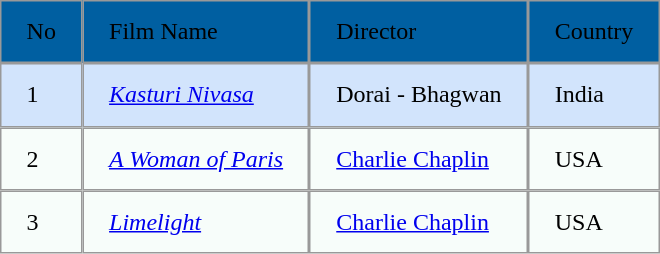<table style="border-spacing:0;">
<tr>
<td style="background-color:#005fa1;border:0.05pt solid #999999;padding-top:0.116in;padding-bottom:0.116in;padding-left:0.1743in;padding-right:0.1743in;"><div>No</div></td>
<td style="background-color:#005fa1;border:0.05pt solid #999999;padding-top:0.116in;padding-bottom:0.116in;padding-left:0.1743in;padding-right:0.1743in;">Film Name</td>
<td style="background-color:#005fa1;border:0.05pt solid #999999;padding-top:0.116in;padding-bottom:0.116in;padding-left:0.1743in;padding-right:0.1743in;">Director</td>
<td style="background-color:#005fa1;border:0.05pt solid #999999;padding-top:0.116in;padding-bottom:0.116in;padding-left:0.1743in;padding-right:0.1743in;">Country</td>
</tr>
<tr>
<td style="background-color:#d2e4fc;border:0.05pt solid #999999;padding-top:0.116in;padding-bottom:0.116in;padding-left:0.1743in;padding-right:0.1743in;"><div>1</div></td>
<td style="background-color:#d2e4fc;border:0.05pt solid #999999;padding-top:0.116in;padding-bottom:0.116in;padding-left:0.1743in;padding-right:0.1743in;"><em><a href='#'>Kasturi Nivasa</a></em></td>
<td style="background-color:#d2e4fc;border:0.05pt solid #999999;padding-top:0.116in;padding-bottom:0.116in;padding-left:0.1743in;padding-right:0.1743in;">Dorai - Bhagwan</td>
<td style="background-color:#d2e4fc;border:0.05pt solid #999999;padding-top:0.116in;padding-bottom:0.116in;padding-left:0.1743in;padding-right:0.1743in;">India</td>
</tr>
<tr>
<td style="background-color:#f7fdfa;border:0.05pt solid #999999;padding-top:0.116in;padding-bottom:0.116in;padding-left:0.1743in;padding-right:0.1743in;"><div>2</div></td>
<td style="background-color:#f7fdfa;border:0.05pt solid #999999;padding-top:0.116in;padding-bottom:0.116in;padding-left:0.1743in;padding-right:0.1743in;"><em><a href='#'>A Woman of Paris</a></em></td>
<td style="background-color:#f7fdfa;border:0.05pt solid #999999;padding-top:0.116in;padding-bottom:0.116in;padding-left:0.1743in;padding-right:0.1743in;"><a href='#'>Charlie Chaplin</a></td>
<td style="background-color:#f7fdfa;border:0.05pt solid #999999;padding-top:0.116in;padding-bottom:0.116in;padding-left:0.1743in;padding-right:0.1743in;">USA</td>
</tr>
<tr>
<td style="background-color:#f7fdfa;border:0.05pt solid #999999;padding-top:0.116in;padding-bottom:0.116in;padding-left:0.1743in;padding-right:0.1743in;"><div>3</div></td>
<td style="background-color:#f7fdfa;border:0.05pt solid #999999;padding-top:0.116in;padding-bottom:0.116in;padding-left:0.1743in;padding-right:0.1743in;"><em><a href='#'>Limelight</a></em></td>
<td style="background-color:#f7fdfa;border:0.05pt solid #999999;padding-top:0.116in;padding-bottom:0.116in;padding-left:0.1743in;padding-right:0.1743in;"><a href='#'>Charlie Chaplin</a></td>
<td style="background-color:#f7fdfa;border:0.05pt solid #999999;padding-top:0.116in;padding-bottom:0.116in;padding-left:0.1743in;padding-right:0.1743in;">USA</td>
</tr>
</table>
